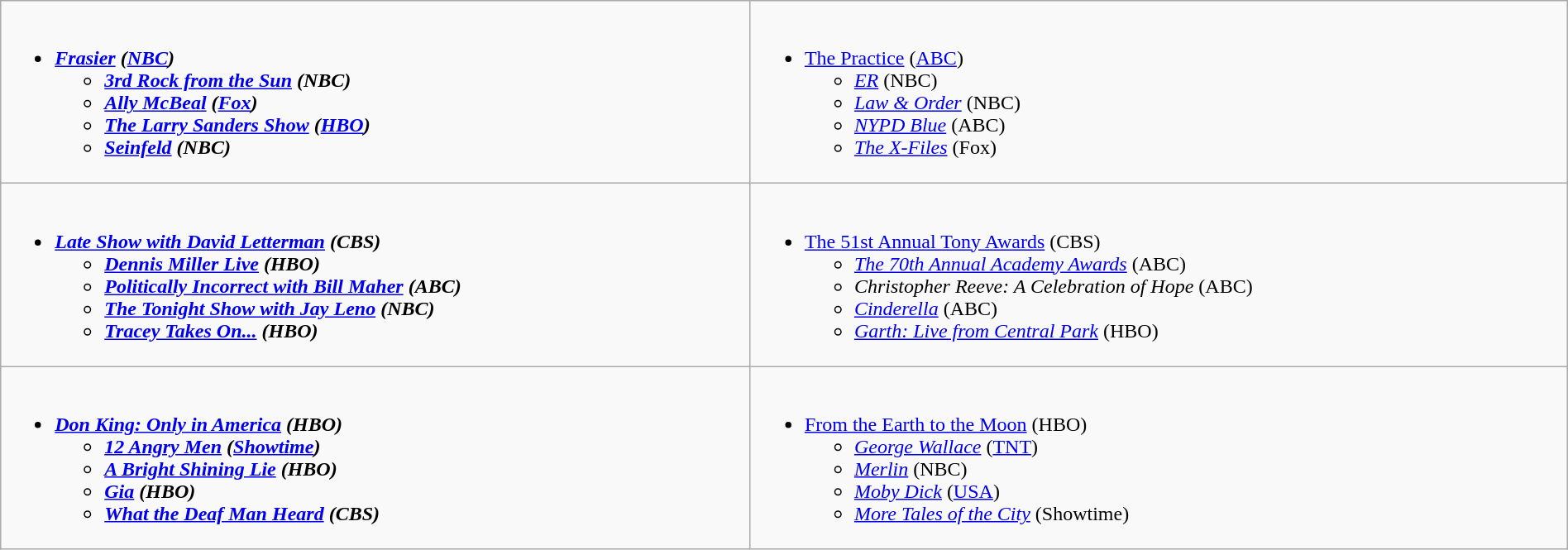<table class="wikitable" width="100%">
<tr>
<td style="vertical-align:top;"><br><ul><li><strong><em><a href='#'>Frasier</a><em> (<a href='#'>NBC</a>)<strong><ul><li></em><a href='#'>3rd Rock from the Sun</a><em> (NBC)</li><li></em><a href='#'>Ally McBeal</a><em> (<a href='#'>Fox</a>)</li><li></em><a href='#'>The Larry Sanders Show</a><em> (<a href='#'>HBO</a>)</li><li></em><a href='#'>Seinfeld</a><em> (NBC)</li></ul></li></ul></td>
<td style="vertical-align:top;"><br><ul><li></em></strong><a href='#'>The Practice</a></em> (<a href='#'>ABC</a>)</strong><ul><li><em><a href='#'>ER</a></em> (NBC)</li><li><em><a href='#'>Law & Order</a></em> (NBC)</li><li><em><a href='#'>NYPD Blue</a></em> (ABC)</li><li><em><a href='#'>The X-Files</a></em> (Fox)</li></ul></li></ul></td>
</tr>
<tr>
<td style="vertical-align:top;"><br><ul><li><strong><em><a href='#'>Late Show with David Letterman</a><em> (CBS)<strong><ul><li></em><a href='#'>Dennis Miller Live</a><em> (HBO)</li><li></em><a href='#'>Politically Incorrect with Bill Maher</a><em> (ABC)</li><li></em><a href='#'>The Tonight Show with Jay Leno</a><em> (NBC)</li><li></em><a href='#'>Tracey Takes On...</a><em> (HBO)</li></ul></li></ul></td>
<td style="vertical-align:top;"><br><ul><li></em></strong><a href='#'>The 51st Annual Tony Awards</a></em> (CBS)</strong><ul><li><em><a href='#'>The 70th Annual Academy Awards</a></em> (ABC)</li><li><em>Christopher Reeve: A Celebration of Hope</em> (ABC)</li><li><em><a href='#'>Cinderella</a></em> (ABC)</li><li><em><a href='#'>Garth: Live from Central Park</a></em> (HBO)</li></ul></li></ul></td>
</tr>
<tr>
<td style="vertical-align:top;"><br><ul><li><strong><em><a href='#'>Don King: Only in America</a><em> (HBO)<strong><ul><li></em><a href='#'>12 Angry Men</a><em> (<a href='#'>Showtime</a>)</li><li></em><a href='#'>A Bright Shining Lie</a><em> (HBO)</li><li></em><a href='#'>Gia</a><em> (HBO)</li><li></em><a href='#'>What the Deaf Man Heard</a><em> (CBS)</li></ul></li></ul></td>
<td style="vertical-align:top;"><br><ul><li></em></strong><a href='#'>From the Earth to the Moon</a></em> (HBO)</strong><ul><li><em><a href='#'>George Wallace</a></em> (<a href='#'>TNT</a>)</li><li><em><a href='#'>Merlin</a></em> (NBC)</li><li><em><a href='#'>Moby Dick</a></em> (<a href='#'>USA</a>)</li><li><em><a href='#'>More Tales of the City</a></em> (Showtime)</li></ul></li></ul></td>
</tr>
</table>
